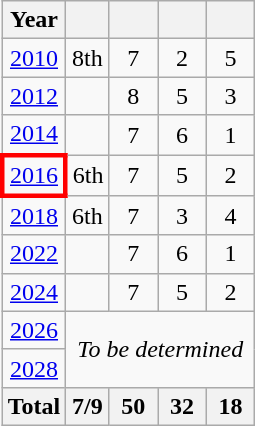<table class="wikitable" style="text-align:center">
<tr>
<th>Year</th>
<th></th>
<th width=25></th>
<th width=25></th>
<th width=25></th>
</tr>
<tr>
<td> <a href='#'>2010</a></td>
<td>8th</td>
<td>7</td>
<td>2</td>
<td>5</td>
</tr>
<tr>
<td> <a href='#'>2012</a></td>
<td></td>
<td>8</td>
<td>5</td>
<td>3</td>
</tr>
<tr>
<td> <a href='#'>2014</a></td>
<td></td>
<td>7</td>
<td>6</td>
<td>1</td>
</tr>
<tr>
<td style="border: 3px solid red"> <a href='#'>2016</a></td>
<td>6th</td>
<td>7</td>
<td>5</td>
<td>2</td>
</tr>
<tr>
<td> <a href='#'>2018</a></td>
<td>6th</td>
<td>7</td>
<td>3</td>
<td>4</td>
</tr>
<tr>
<td> <a href='#'>2022</a></td>
<td></td>
<td>7</td>
<td>6</td>
<td>1</td>
</tr>
<tr>
<td> <a href='#'>2024</a></td>
<td></td>
<td>7</td>
<td>5</td>
<td>2</td>
</tr>
<tr>
<td> <a href='#'>2026</a></td>
<td colspan=4 rowspan=2><em>To be determined</em></td>
</tr>
<tr>
<td> <a href='#'>2028</a></td>
</tr>
<tr>
<th>Total</th>
<th>7/9</th>
<th>50</th>
<th>32</th>
<th>18</th>
</tr>
</table>
